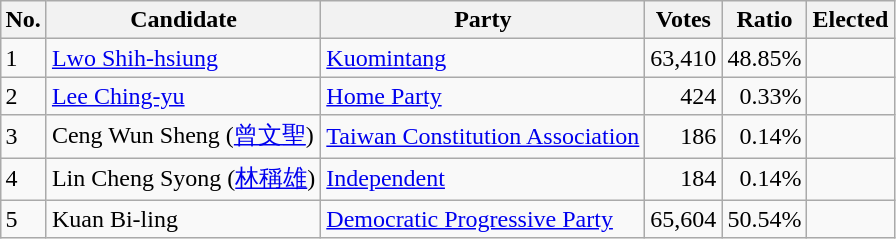<table class="wikitable" style="margin:1em auto;">
<tr>
<th>No.</th>
<th>Candidate</th>
<th>Party</th>
<th>Votes</th>
<th>Ratio</th>
<th>Elected</th>
</tr>
<tr>
<td>1</td>
<td><a href='#'>Lwo Shih-hsiung</a></td>
<td><a href='#'>Kuomintang</a></td>
<td align="right">63,410</td>
<td align="right">48.85%</td>
<td></td>
</tr>
<tr>
<td>2</td>
<td><a href='#'>Lee Ching-yu</a></td>
<td><a href='#'>Home Party</a></td>
<td align="right">424</td>
<td align="right">0.33%</td>
<td></td>
</tr>
<tr>
<td>3</td>
<td>Ceng Wun Sheng  (<a href='#'>曾文聖</a>)</td>
<td><a href='#'>Taiwan Constitution Association</a></td>
<td align="right">186</td>
<td align="right">0.14%</td>
<td></td>
</tr>
<tr>
<td>4</td>
<td>Lin Cheng Syong  (<a href='#'>林稱雄</a>)</td>
<td><a href='#'>Independent</a></td>
<td align="right">184</td>
<td align="right">0.14%</td>
<td></td>
</tr>
<tr>
<td>5</td>
<td>Kuan Bi-ling</td>
<td><a href='#'>Democratic Progressive Party</a></td>
<td align="right">65,604</td>
<td align="right">50.54%</td>
<td align="center"></td>
</tr>
</table>
